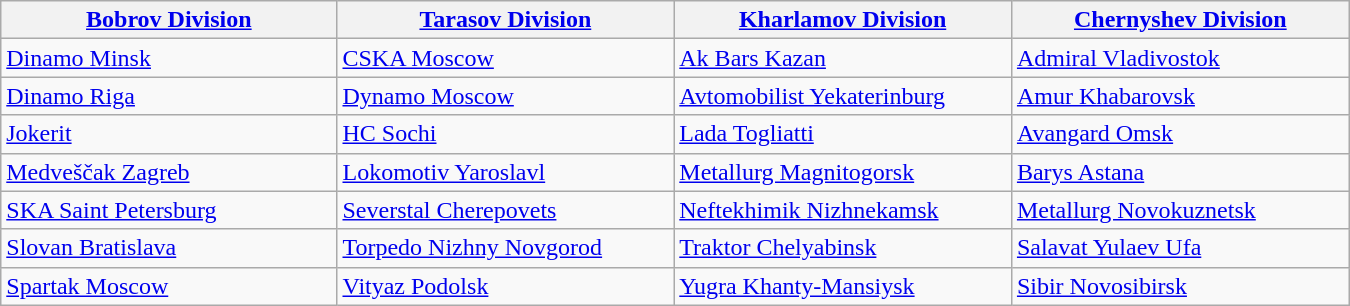<table class="wikitable" style="width:900px;">
<tr>
<th style="width:225px;"><a href='#'>Bobrov Division</a></th>
<th style="width:225px;"><a href='#'>Tarasov Division</a></th>
<th style="width:225px;"><a href='#'>Kharlamov Division</a></th>
<th style="width:225px;"><a href='#'>Chernyshev Division</a></th>
</tr>
<tr>
<td> <a href='#'>Dinamo Minsk</a></td>
<td> <a href='#'>CSKA Moscow</a></td>
<td> <a href='#'>Ak Bars Kazan</a></td>
<td> <a href='#'>Admiral Vladivostok</a></td>
</tr>
<tr>
<td> <a href='#'>Dinamo Riga</a></td>
<td> <a href='#'>Dynamo Moscow</a></td>
<td> <a href='#'>Avtomobilist Yekaterinburg</a></td>
<td> <a href='#'>Amur Khabarovsk</a></td>
</tr>
<tr>
<td> <a href='#'>Jokerit</a></td>
<td> <a href='#'>HC Sochi</a></td>
<td> <a href='#'>Lada Togliatti</a></td>
<td> <a href='#'>Avangard Omsk</a></td>
</tr>
<tr>
<td> <a href='#'>Medveščak Zagreb</a></td>
<td> <a href='#'>Lokomotiv Yaroslavl</a></td>
<td> <a href='#'>Metallurg Magnitogorsk</a></td>
<td> <a href='#'>Barys Astana</a></td>
</tr>
<tr>
<td> <a href='#'>SKA Saint Petersburg</a></td>
<td> <a href='#'>Severstal Cherepovets</a></td>
<td> <a href='#'>Neftekhimik Nizhnekamsk</a></td>
<td> <a href='#'>Metallurg Novokuznetsk</a></td>
</tr>
<tr>
<td> <a href='#'>Slovan Bratislava</a></td>
<td> <a href='#'>Torpedo Nizhny Novgorod</a></td>
<td> <a href='#'>Traktor Chelyabinsk</a></td>
<td> <a href='#'>Salavat Yulaev Ufa</a></td>
</tr>
<tr>
<td> <a href='#'>Spartak Moscow</a></td>
<td> <a href='#'>Vityaz Podolsk</a></td>
<td> <a href='#'>Yugra Khanty-Mansiysk</a></td>
<td> <a href='#'>Sibir Novosibirsk</a></td>
</tr>
</table>
